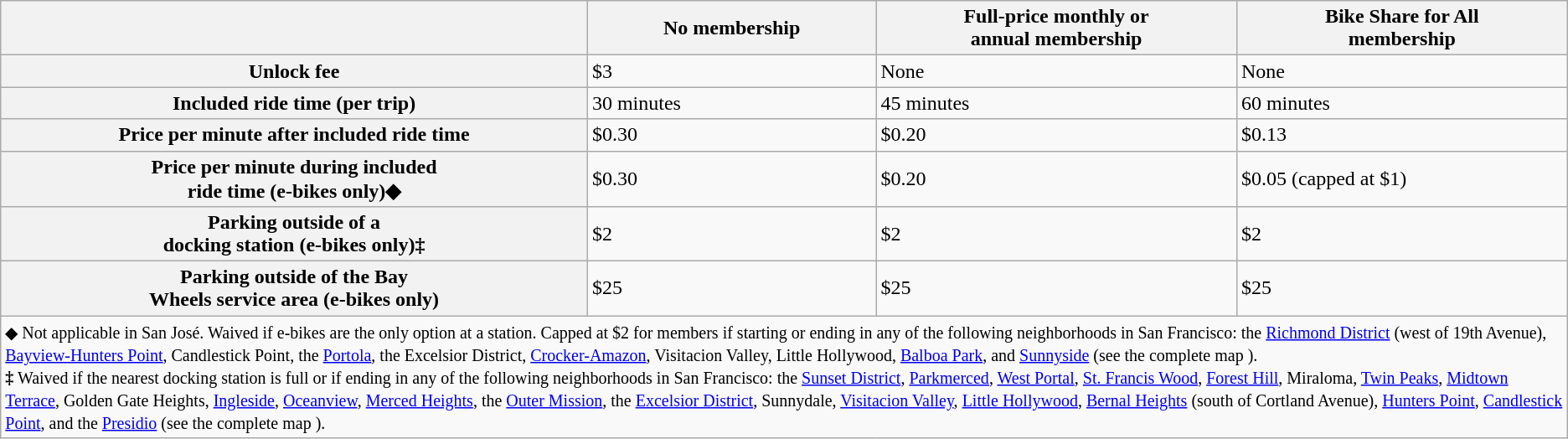<table class="wikitable">
<tr>
<th></th>
<th>No membership</th>
<th>Full-price monthly or<br>annual membership</th>
<th>Bike Share for All<br>membership</th>
</tr>
<tr>
<th>Unlock fee</th>
<td>$3</td>
<td>None</td>
<td>None</td>
</tr>
<tr>
<th>Included ride time (per trip)</th>
<td>30 minutes</td>
<td>45 minutes</td>
<td>60 minutes</td>
</tr>
<tr>
<th>Price per minute after included ride time</th>
<td>$0.30</td>
<td>$0.20</td>
<td>$0.13</td>
</tr>
<tr>
<th>Price per minute during included<br>ride time (e-bikes only)◆</th>
<td>$0.30</td>
<td>$0.20</td>
<td>$0.05 (capped at $1)</td>
</tr>
<tr>
<th>Parking outside of a<br>docking station (e-bikes only)‡</th>
<td>$2</td>
<td>$2</td>
<td>$2</td>
</tr>
<tr>
<th>Parking outside of the Bay<br>Wheels service area (e-bikes only)</th>
<td>$25</td>
<td>$25</td>
<td>$25</td>
</tr>
<tr>
<td colspan="4"><small>◆ Not applicable in San José. Waived if e-bikes are the only option at a station. Capped at $2 for members if starting or ending in any of the following neighborhoods in San Francisco: the <a href='#'>Richmond District</a> (west of 19th Avenue), <a href='#'>Bayview-Hunters Point</a>, Candlestick Point, the <a href='#'>Portola</a>, the Excelsior District, <a href='#'>Crocker-Amazon</a>, Visitacion Valley, Little Hollywood, <a href='#'>Balboa Park</a>, and <a href='#'>Sunnyside</a> (see the complete map ).</small><br><small><strong>‡</strong> Waived if the nearest docking station is full or if ending in any of the following neighborhoods in San Francisco: the <a href='#'>Sunset District</a>, <a href='#'>Parkmerced</a>, <a href='#'>West Portal</a>, <a href='#'>St. Francis Wood</a>, <a href='#'>Forest Hill</a>, Miraloma, <a href='#'>Twin Peaks</a>, <a href='#'>Midtown Terrace</a>, Golden Gate Heights, <a href='#'>Ingleside</a>, <a href='#'>Oceanview</a>, <a href='#'>Merced Heights</a>, the <a href='#'>Outer Mission</a>, the <a href='#'>Excelsior District</a>, Sunnydale, <a href='#'>Visitacion Valley</a>, <a href='#'>Little Hollywood</a>, <a href='#'>Bernal Heights</a> (south of Cortland Avenue), <a href='#'>Hunters Point</a>, <a href='#'>Candlestick Point</a>, and the <a href='#'>Presidio</a> (see the complete map ).</small></td>
</tr>
</table>
